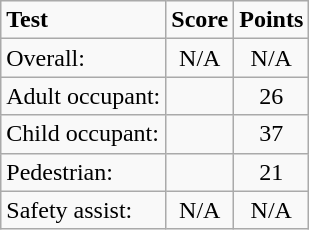<table class="wikitable">
<tr>
<td><strong>Test</strong></td>
<td><strong>Score</strong></td>
<td><strong>Points</strong></td>
</tr>
<tr>
<td>Overall:</td>
<td style="text-align:center;">N/A</td>
<td style="text-align:center;">N/A</td>
</tr>
<tr>
<td>Adult occupant:</td>
<td style="text-align:center;"></td>
<td style="text-align:center;">26</td>
</tr>
<tr>
<td>Child occupant:</td>
<td style="text-align:center;"></td>
<td style="text-align:center;">37</td>
</tr>
<tr>
<td>Pedestrian:</td>
<td style="text-align:center;"></td>
<td style="text-align:center;">21</td>
</tr>
<tr>
<td>Safety assist:</td>
<td style="text-align:center;">N/A</td>
<td style="text-align:center;">N/A</td>
</tr>
</table>
